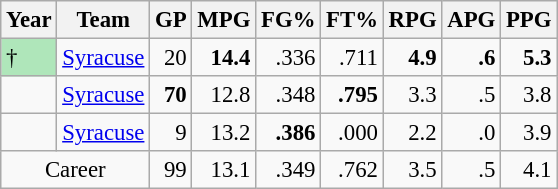<table class="wikitable sortable" style="font-size:95%; text-align:right;">
<tr>
<th>Year</th>
<th>Team</th>
<th>GP</th>
<th>MPG</th>
<th>FG%</th>
<th>FT%</th>
<th>RPG</th>
<th>APG</th>
<th>PPG</th>
</tr>
<tr>
<td style="text-align:left;background:#afe6ba;">†</td>
<td style="text-align:left;"><a href='#'>Syracuse</a></td>
<td>20</td>
<td><strong>14.4</strong></td>
<td>.336</td>
<td>.711</td>
<td><strong>4.9</strong></td>
<td><strong>.6</strong></td>
<td><strong>5.3</strong></td>
</tr>
<tr>
<td style="text-align:left;"></td>
<td style="text-align:left;"><a href='#'>Syracuse</a></td>
<td><strong>70</strong></td>
<td>12.8</td>
<td>.348</td>
<td><strong>.795</strong></td>
<td>3.3</td>
<td>.5</td>
<td>3.8</td>
</tr>
<tr>
<td style="text-align:left;"></td>
<td style="text-align:left;"><a href='#'>Syracuse</a></td>
<td>9</td>
<td>13.2</td>
<td><strong>.386</strong></td>
<td>.000</td>
<td>2.2</td>
<td>.0</td>
<td>3.9</td>
</tr>
<tr class="sortbottom">
<td style="text-align:center;" colspan="2">Career</td>
<td>99</td>
<td>13.1</td>
<td>.349</td>
<td>.762</td>
<td>3.5</td>
<td>.5</td>
<td>4.1</td>
</tr>
</table>
